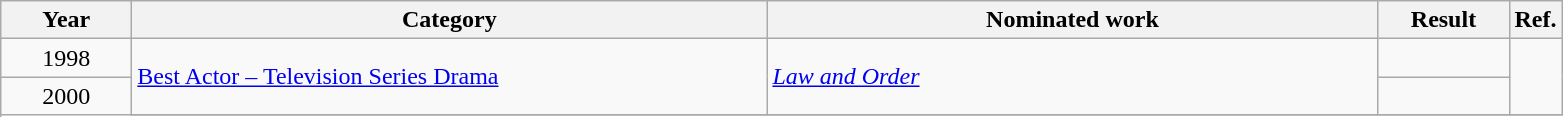<table class=wikitable>
<tr>
<th scope="col" style="width:5em;">Year</th>
<th scope="col" style="width:26em;">Category</th>
<th scope="col" style="width:25em;">Nominated work</th>
<th scope="col" style="width:5em;">Result</th>
<th>Ref.</th>
</tr>
<tr>
<td style="text-align:center;">1998</td>
<td rowspan="2"><a href='#'>Best Actor – Television Series Drama</a></td>
<td rowspan=2><em><a href='#'>Law and Order</a></em></td>
<td></td>
<td rowspan=2></td>
</tr>
<tr>
<td style="text-align:center;" rowspan=2>2000</td>
<td></td>
</tr>
<tr>
</tr>
</table>
